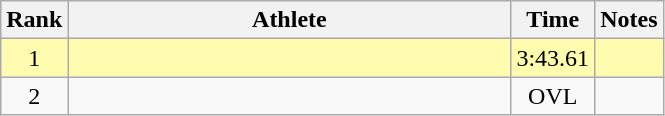<table class="wikitable" style="text-align:center">
<tr>
<th>Rank</th>
<th Style="width:18em">Athlete</th>
<th>Time</th>
<th>Notes</th>
</tr>
<tr style="width:10px; background:#fffcaf">
<td>1</td>
<td style="text-align:left"></td>
<td>3:43.61</td>
<td></td>
</tr>
<tr>
<td>2</td>
<td style="text-align:left"></td>
<td>OVL</td>
<td></td>
</tr>
</table>
